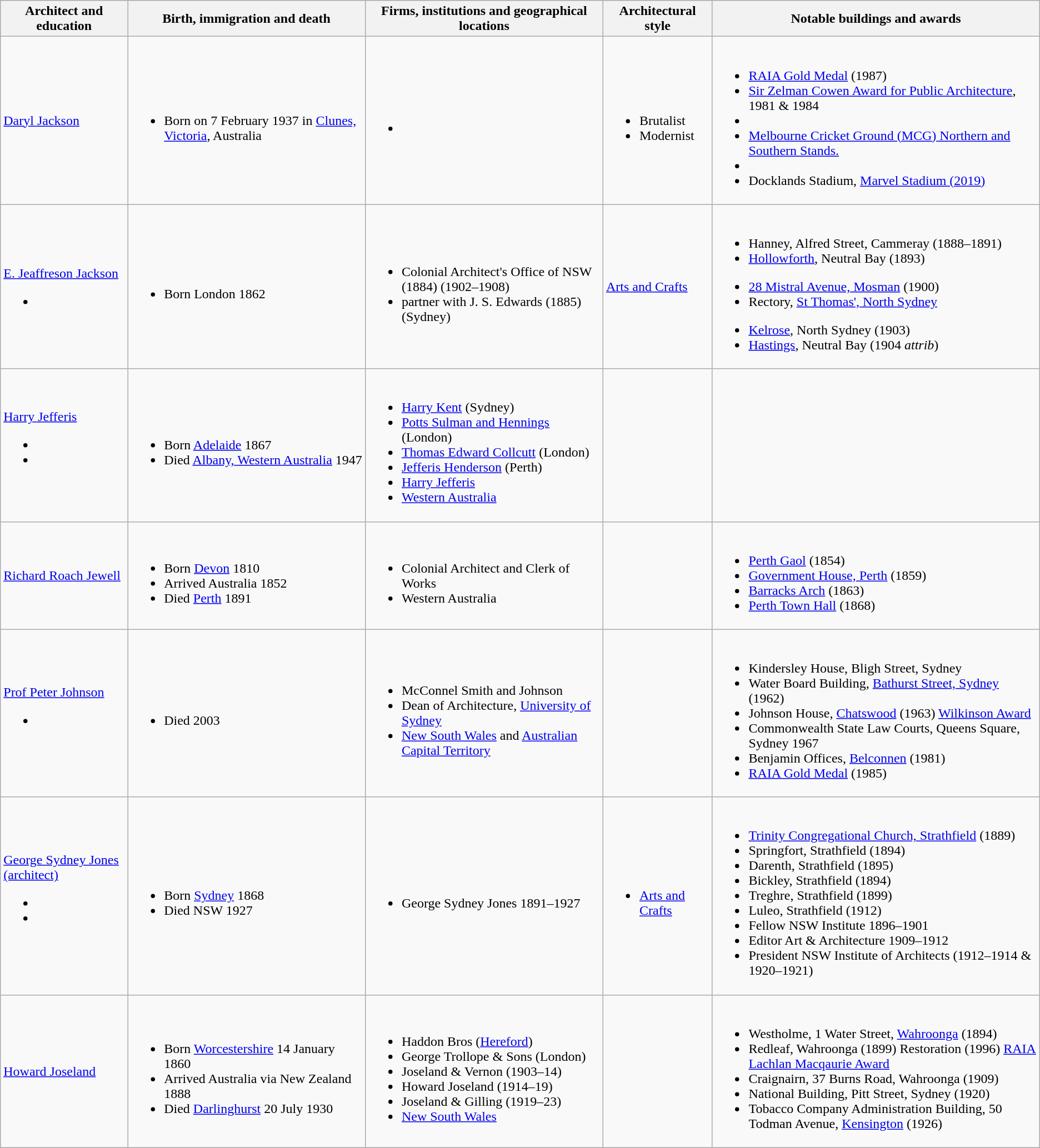<table class="wikitable">
<tr style="background:#efefef;">
<th>Architect and education</th>
<th>Birth, immigration and death</th>
<th>Firms, institutions and geographical locations</th>
<th>Architectural style</th>
<th>Notable buildings and awards</th>
</tr>
<tr>
<td><a href='#'>Daryl Jackson</a> </td>
<td><br><ul><li>Born on 7 February 1937 in <a href='#'>Clunes, Victoria</a>, Australia</li></ul></td>
<td><br><ul><li></li></ul></td>
<td><br><ul><li>Brutalist</li><li>Modernist</li></ul></td>
<td><br><ul><li><a href='#'>RAIA Gold Medal</a> (1987)</li><li><a href='#'>Sir Zelman Cowen Award for Public Architecture</a>, 1981 & 1984</li><li></li><li><a href='#'>Melbourne Cricket Ground (MCG) Northern and Southern Stands.</a></li><li></li><li>Docklands Stadium, <a href='#'>Marvel Stadium (2019)</a></li></ul></td>
</tr>
<tr>
<td><br><a href='#'>E. Jeaffreson Jackson</a><ul><li></li></ul></td>
<td><br><ul><li>Born London 1862</li></ul></td>
<td><br><ul><li>Colonial Architect's Office of NSW (1884) (1902–1908)</li><li>partner with J. S. Edwards (1885) (Sydney)</li></ul></td>
<td><a href='#'>Arts and Crafts</a></td>
<td><br><ul><li>Hanney, Alfred Street, Cammeray (1888–1891)</li><li><a href='#'>Hollowforth</a>, Neutral Bay (1893)</li></ul><ul><li><a href='#'>28 Mistral Avenue, Mosman</a> (1900)</li><li>Rectory, <a href='#'>St Thomas', North Sydney</a></li></ul><ul><li><a href='#'>Kelrose</a>, North Sydney (1903)</li><li><a href='#'>Hastings</a>, Neutral Bay (1904 <em>attrib</em>)</li></ul></td>
</tr>
<tr>
<td><a href='#'>Harry Jefferis</a><br><ul><li></li><li></li></ul></td>
<td><br><ul><li>Born <a href='#'>Adelaide</a> 1867</li><li>Died <a href='#'>Albany, Western Australia</a> 1947</li></ul></td>
<td><br><ul><li><a href='#'>Harry Kent</a> (Sydney)</li><li><a href='#'>Potts Sulman and Hennings</a> (London)</li><li><a href='#'>Thomas Edward Collcutt</a> (London)</li><li><a href='#'>Jefferis Henderson</a> (Perth)</li><li><a href='#'>Harry Jefferis</a></li><li><a href='#'>Western Australia</a></li></ul></td>
<td></td>
<td></td>
</tr>
<tr>
<td><a href='#'>Richard Roach Jewell</a></td>
<td><br><ul><li>Born <a href='#'>Devon</a> 1810</li><li>Arrived Australia 1852</li><li>Died <a href='#'>Perth</a> 1891</li></ul></td>
<td><br><ul><li>Colonial Architect and Clerk of Works</li><li>Western Australia</li></ul></td>
<td></td>
<td><br><ul><li><a href='#'>Perth Gaol</a> (1854)</li><li><a href='#'>Government House, Perth</a> (1859)</li><li><a href='#'>Barracks Arch</a> (1863)</li><li><a href='#'>Perth Town Hall</a> (1868)</li></ul></td>
</tr>
<tr>
<td><a href='#'>Prof Peter Johnson</a> <br><ul><li></li></ul></td>
<td><br><ul><li>Died 2003</li></ul></td>
<td><br><ul><li>McConnel Smith and Johnson</li><li>Dean of Architecture, <a href='#'>University of Sydney</a></li><li><a href='#'>New South Wales</a> and <a href='#'>Australian Capital Territory</a></li></ul></td>
<td></td>
<td><br><ul><li>Kindersley House, Bligh Street, Sydney</li><li>Water Board Building, <a href='#'>Bathurst Street, Sydney</a> (1962)</li><li>Johnson House, <a href='#'>Chatswood</a> (1963) <a href='#'>Wilkinson Award</a></li><li>Commonwealth State Law Courts, Queens Square, Sydney 1967</li><li>Benjamin Offices, <a href='#'>Belconnen</a> (1981)</li><li><a href='#'>RAIA Gold Medal</a> (1985)</li></ul></td>
</tr>
<tr>
<td><a href='#'>George Sydney Jones (architect)</a><br><ul><li></li><li></li></ul></td>
<td><br><ul><li>Born <a href='#'>Sydney</a> 1868</li><li>Died NSW 1927</li></ul></td>
<td><br><ul><li>George Sydney Jones 1891–1927</li></ul></td>
<td><br><ul><li><a href='#'>Arts and Crafts</a></li></ul></td>
<td><br><ul><li><a href='#'>Trinity Congregational Church, Strathfield</a> (1889)</li><li>Springfort, Strathfield (1894)</li><li>Darenth, Strathfield (1895)</li><li>Bickley, Strathfield (1894)</li><li>Treghre, Strathfield (1899)</li><li>Luleo, Strathfield (1912)</li><li>Fellow NSW Institute 1896–1901</li><li>Editor Art & Architecture 1909–1912</li><li>President NSW Institute of Architects (1912–1914 & 1920–1921)</li></ul></td>
</tr>
<tr>
<td><a href='#'>Howard Joseland</a></td>
<td><br><ul><li>Born <a href='#'>Worcestershire</a> 14 January 1860</li><li>Arrived Australia via New Zealand 1888</li><li>Died <a href='#'>Darlinghurst</a> 20 July 1930</li></ul></td>
<td><br><ul><li>Haddon Bros (<a href='#'>Hereford</a>)</li><li>George Trollope & Sons (London)</li><li>Joseland & Vernon (1903–14)</li><li>Howard Joseland (1914–19)</li><li>Joseland & Gilling (1919–23)</li><li><a href='#'>New South Wales</a></li></ul></td>
<td></td>
<td><br><ul><li>Westholme, 1 Water Street, <a href='#'>Wahroonga</a> (1894)</li><li>Redleaf, Wahroonga (1899) Restoration (1996) <a href='#'>RAIA Lachlan Macqaurie Award</a></li><li>Craignairn, 37 Burns Road, Wahroonga (1909)</li><li>National Building, Pitt Street, Sydney (1920)</li><li>Tobacco Company Administration Building, 50 Todman Avenue, <a href='#'>Kensington</a> (1926)</li></ul></td>
</tr>
</table>
